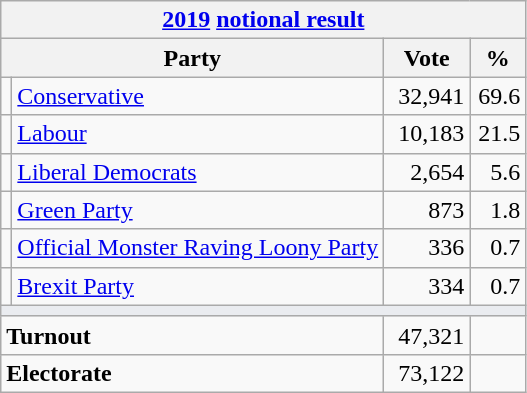<table class="wikitable">
<tr>
<th colspan="4"><a href='#'>2019</a> <a href='#'>notional result</a></th>
</tr>
<tr>
<th bgcolor="#DDDDFF" width="130px" colspan="2">Party</th>
<th bgcolor="#DDDDFF" width="50px">Vote</th>
<th bgcolor="#DDDDFF" width="30px">%</th>
</tr>
<tr>
<td></td>
<td><a href='#'>Conservative</a></td>
<td align=right>32,941</td>
<td align=right>69.6</td>
</tr>
<tr>
<td></td>
<td><a href='#'>Labour</a></td>
<td align=right>10,183</td>
<td align=right>21.5</td>
</tr>
<tr>
<td></td>
<td><a href='#'>Liberal Democrats</a></td>
<td align=right>2,654</td>
<td align=right>5.6</td>
</tr>
<tr>
<td></td>
<td><a href='#'>Green Party</a></td>
<td align=right>873</td>
<td align=right>1.8</td>
</tr>
<tr>
<td></td>
<td><a href='#'>Official Monster Raving Loony Party</a></td>
<td align=right>336</td>
<td align=right>0.7</td>
</tr>
<tr>
<td></td>
<td><a href='#'>Brexit Party</a></td>
<td align=right>334</td>
<td align=right>0.7</td>
</tr>
<tr>
<td colspan="4" bgcolor="#EAECF0"></td>
</tr>
<tr>
<td colspan="2"><strong>Turnout</strong></td>
<td align=right>47,321</td>
<td></td>
</tr>
<tr>
<td colspan="2"><strong>Electorate</strong></td>
<td align=right>73,122</td>
</tr>
</table>
